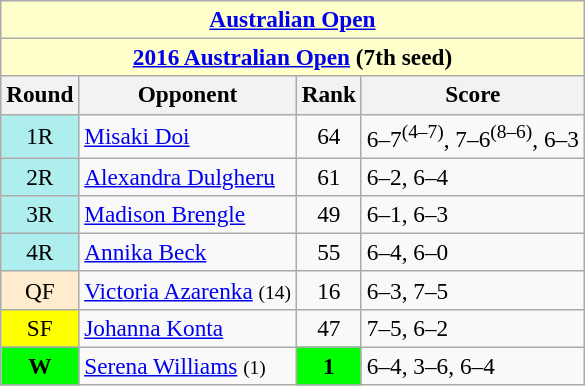<table class="wikitable nowrap" style=font-size:97%>
<tr>
<th colspan=4 style="background:#ffc;"><a href='#'>Australian Open</a></th>
</tr>
<tr>
<th colspan=4 style="background:#ffc;"><a href='#'>2016 Australian Open</a> (7th seed)</th>
</tr>
<tr>
<th>Round</th>
<th>Opponent</th>
<th>Rank</th>
<th>Score</th>
</tr>
<tr>
<td align="center" style="background:#afeeee;">1R</td>
<td> <a href='#'>Misaki Doi</a></td>
<td align="center">64</td>
<td>6–7<sup>(4–7)</sup>, 7–6<sup>(8–6)</sup>, 6–3</td>
</tr>
<tr>
<td align="center" style="background:#afeeee;">2R</td>
<td> <a href='#'>Alexandra Dulgheru</a></td>
<td align="center">61</td>
<td>6–2, 6–4</td>
</tr>
<tr>
<td align="center" style="background:#afeeee;">3R</td>
<td> <a href='#'>Madison Brengle</a></td>
<td align="center">49</td>
<td>6–1, 6–3</td>
</tr>
<tr>
<td align="center" style="background:#afeeee;">4R</td>
<td> <a href='#'>Annika Beck</a></td>
<td align="center">55</td>
<td>6–4, 6–0</td>
</tr>
<tr>
<td align="center" style="background:#ffebcd;">QF</td>
<td> <a href='#'>Victoria Azarenka</a> <small>(14)</small></td>
<td align="center">16</td>
<td>6–3, 7–5</td>
</tr>
<tr>
<td align="center" style="background:yellow;">SF</td>
<td> <a href='#'>Johanna Konta</a></td>
<td align="center">47</td>
<td>7–5, 6–2</td>
</tr>
<tr>
<td align="center" style="background:lime;"><strong>W</strong></td>
<td> <a href='#'>Serena Williams</a> <small>(1)</small></td>
<td align="center" bgcolor=lime><strong>1</strong></td>
<td>6–4, 3–6, 6–4</td>
</tr>
</table>
